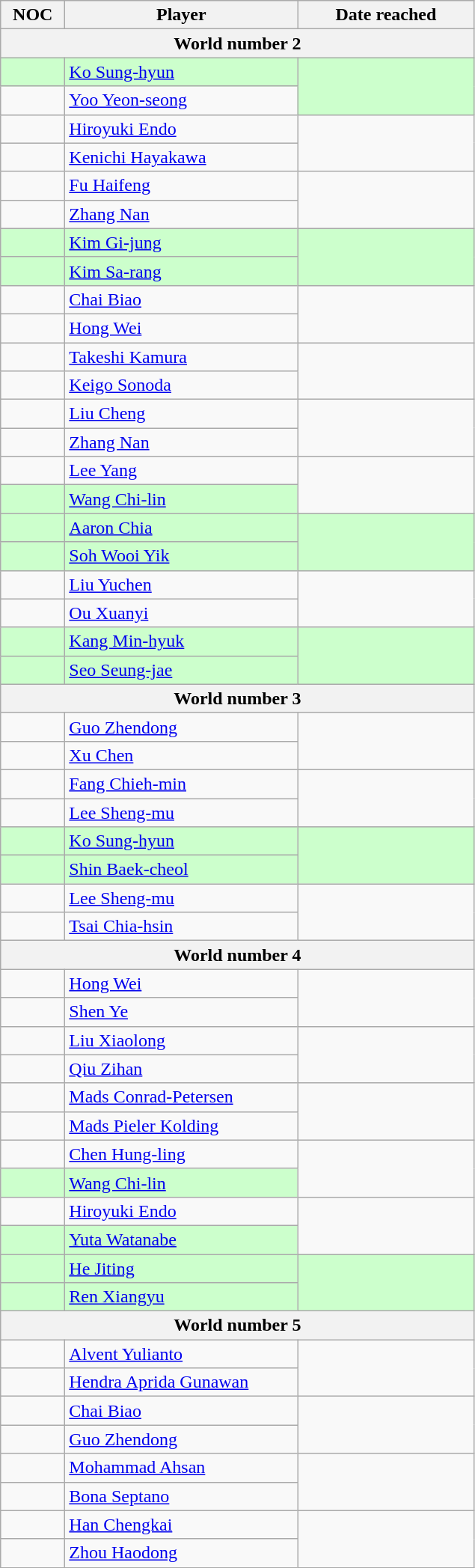<table class="sortable wikitable">
<tr>
<th width="50">NOC</th>
<th width="200">Player</th>
<th width="150">Date reached</th>
</tr>
<tr>
<th colspan="3">World number 2</th>
</tr>
<tr bgcolor="#ccffcc">
<td align="center"></td>
<td><a href='#'>Ko Sung-hyun</a></td>
<td rowspan="2"></td>
</tr>
<tr>
<td align="center"></td>
<td><a href='#'>Yoo Yeon-seong</a></td>
</tr>
<tr>
<td align="center"></td>
<td><a href='#'>Hiroyuki Endo</a></td>
<td rowspan="2"></td>
</tr>
<tr>
<td align="center"></td>
<td><a href='#'>Kenichi Hayakawa</a></td>
</tr>
<tr>
<td align="center"></td>
<td><a href='#'>Fu Haifeng</a></td>
<td rowspan="2"></td>
</tr>
<tr>
<td align="center"></td>
<td><a href='#'>Zhang Nan</a></td>
</tr>
<tr bgcolor="#ccffcc">
<td align="center"></td>
<td><a href='#'>Kim Gi-jung</a></td>
<td rowspan="2"></td>
</tr>
<tr bgcolor="#ccffcc">
<td align="center"></td>
<td><a href='#'>Kim Sa-rang</a></td>
</tr>
<tr>
<td align="center"></td>
<td><a href='#'>Chai Biao</a></td>
<td rowspan="2"></td>
</tr>
<tr>
<td align="center"></td>
<td><a href='#'>Hong Wei</a></td>
</tr>
<tr>
<td align="center"></td>
<td><a href='#'>Takeshi Kamura</a></td>
<td rowspan="2"></td>
</tr>
<tr>
<td align="center"></td>
<td><a href='#'>Keigo Sonoda</a></td>
</tr>
<tr>
<td align="center"></td>
<td><a href='#'>Liu Cheng</a></td>
<td rowspan="2"></td>
</tr>
<tr>
<td align="center"></td>
<td><a href='#'>Zhang Nan</a></td>
</tr>
<tr>
<td align="center"></td>
<td><a href='#'>Lee Yang</a></td>
<td rowspan="2"></td>
</tr>
<tr bgcolor="#ccffcc">
<td align="center"></td>
<td><a href='#'>Wang Chi-lin</a></td>
</tr>
<tr bgcolor="#ccffcc">
<td align="center"></td>
<td><a href='#'>Aaron Chia</a></td>
<td rowspan="2"></td>
</tr>
<tr bgcolor="#ccffcc">
<td align="center"></td>
<td><a href='#'>Soh Wooi Yik</a></td>
</tr>
<tr>
<td align="center"></td>
<td><a href='#'>Liu Yuchen</a></td>
<td rowspan="2"></td>
</tr>
<tr>
<td align="center"></td>
<td><a href='#'>Ou Xuanyi</a></td>
</tr>
<tr bgcolor="#ccffcc">
<td align="center"></td>
<td><a href='#'>Kang Min-hyuk</a></td>
<td rowspan="2"></td>
</tr>
<tr bgcolor="#ccffcc">
<td align="center"></td>
<td><a href='#'>Seo Seung-jae</a></td>
</tr>
<tr>
<th colspan="3">World number 3</th>
</tr>
<tr>
<td align="center"></td>
<td><a href='#'>Guo Zhendong</a></td>
<td rowspan="2"></td>
</tr>
<tr>
<td align="center"></td>
<td><a href='#'>Xu Chen</a></td>
</tr>
<tr>
<td align="center"></td>
<td><a href='#'>Fang Chieh-min</a></td>
<td rowspan="2"></td>
</tr>
<tr>
<td align="center"></td>
<td><a href='#'>Lee Sheng-mu</a></td>
</tr>
<tr bgcolor="#ccffcc">
<td align="center"></td>
<td><a href='#'>Ko Sung-hyun</a></td>
<td rowspan="2"></td>
</tr>
<tr bgcolor="#ccffcc">
<td align="center"></td>
<td><a href='#'>Shin Baek-cheol</a></td>
</tr>
<tr>
<td align="center"></td>
<td><a href='#'>Lee Sheng-mu</a></td>
<td rowspan="2"></td>
</tr>
<tr>
<td align="center"></td>
<td><a href='#'>Tsai Chia-hsin</a></td>
</tr>
<tr>
<th colspan="3">World number 4</th>
</tr>
<tr>
<td align="center"></td>
<td><a href='#'>Hong Wei</a></td>
<td rowspan="2"></td>
</tr>
<tr>
<td align="center"></td>
<td><a href='#'>Shen Ye</a></td>
</tr>
<tr>
<td align="center"></td>
<td><a href='#'>Liu Xiaolong</a></td>
<td rowspan="2"></td>
</tr>
<tr>
<td align="center"></td>
<td><a href='#'>Qiu Zihan</a></td>
</tr>
<tr>
<td align="center"></td>
<td><a href='#'>Mads Conrad-Petersen</a></td>
<td rowspan="2"></td>
</tr>
<tr>
<td align="center"></td>
<td><a href='#'>Mads Pieler Kolding</a></td>
</tr>
<tr>
<td align="center"></td>
<td><a href='#'>Chen Hung-ling</a></td>
<td rowspan="2"></td>
</tr>
<tr bgcolor="#ccffcc">
<td align="center"></td>
<td><a href='#'>Wang Chi-lin</a></td>
</tr>
<tr>
<td align="center"></td>
<td><a href='#'>Hiroyuki Endo</a></td>
<td rowspan="2"></td>
</tr>
<tr bgcolor="#ccffcc">
<td align="center"></td>
<td><a href='#'>Yuta Watanabe</a></td>
</tr>
<tr bgcolor="#ccffcc">
<td align="center"></td>
<td><a href='#'>He Jiting</a></td>
<td rowspan="2"></td>
</tr>
<tr bgcolor="#ccffcc">
<td align="center"></td>
<td><a href='#'>Ren Xiangyu</a></td>
</tr>
<tr>
<th colspan="3">World number 5</th>
</tr>
<tr>
<td align="center"></td>
<td><a href='#'>Alvent Yulianto</a></td>
<td rowspan="2"></td>
</tr>
<tr>
<td align="center"></td>
<td><a href='#'>Hendra Aprida Gunawan</a></td>
</tr>
<tr>
<td align="center"></td>
<td><a href='#'>Chai Biao</a></td>
<td rowspan="2"></td>
</tr>
<tr>
<td align="center"></td>
<td><a href='#'>Guo Zhendong</a></td>
</tr>
<tr>
<td align="center"></td>
<td><a href='#'>Mohammad Ahsan</a></td>
<td rowspan="2"></td>
</tr>
<tr>
<td align="center"></td>
<td><a href='#'>Bona Septano</a></td>
</tr>
<tr>
<td align="center"></td>
<td><a href='#'>Han Chengkai</a></td>
<td rowspan="2"></td>
</tr>
<tr>
<td align="center"></td>
<td><a href='#'>Zhou Haodong</a></td>
</tr>
</table>
